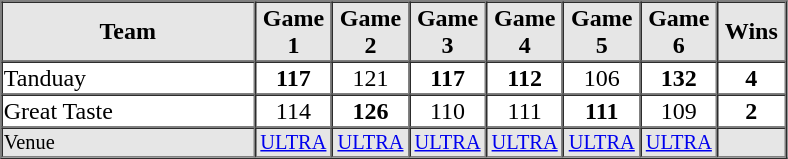<table border="1" cellspacing="0"  style="width:525px; margin:auto;">
<tr style="text-align:center; background:#e6e6e6;">
<th style="text-align:center; width:30%;">Team</th>
<th width=8%>Game 1</th>
<th width=8%>Game 2</th>
<th width=8%>Game 3</th>
<th width=8%>Game 4</th>
<th width=8%>Game 5</th>
<th width=8%>Game 6</th>
<th width=8%>Wins</th>
</tr>
<tr style="text-align:center;">
<td align=left>Tanduay</td>
<td><strong>117</strong></td>
<td>121</td>
<td><strong>117</strong></td>
<td><strong>112</strong></td>
<td>106</td>
<td><strong>132</strong></td>
<td><strong>4</strong></td>
</tr>
<tr style="text-align:center;">
<td align=left>Great Taste</td>
<td>114</td>
<td><strong>126</strong></td>
<td>110</td>
<td>111</td>
<td><strong>111</strong></td>
<td>109</td>
<td><strong>2</strong></td>
</tr>
<tr style="text-align:center; font-size:85%; background:#e6e6e6;">
<td align=left>Venue</td>
<td><a href='#'>ULTRA</a></td>
<td><a href='#'>ULTRA</a></td>
<td><a href='#'>ULTRA</a></td>
<td><a href='#'>ULTRA</a></td>
<td><a href='#'>ULTRA</a></td>
<td><a href='#'>ULTRA</a></td>
<td></td>
</tr>
</table>
